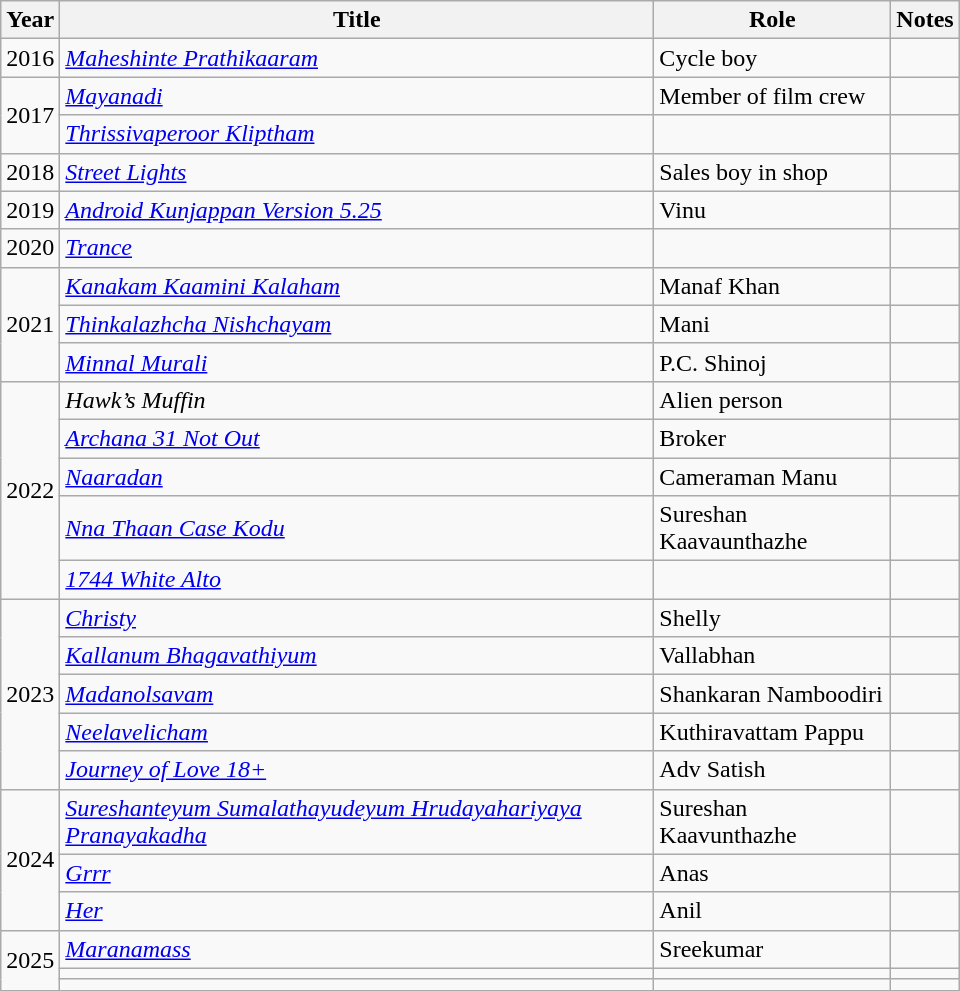<table class="wikitable sortable" style="max-width:40em;">
<tr>
<th>Year</th>
<th>Title</th>
<th>Role</th>
<th class="unsortable">Notes</th>
</tr>
<tr>
<td>2016</td>
<td><em><a href='#'>Maheshinte Prathikaaram</a></em></td>
<td>Cycle boy</td>
<td></td>
</tr>
<tr>
<td rowspan=2>2017</td>
<td><em><a href='#'>Mayanadi</a></em></td>
<td>Member of film crew</td>
<td></td>
</tr>
<tr>
<td><em><a href='#'>Thrissivaperoor Kliptham</a></em></td>
<td></td>
<td></td>
</tr>
<tr>
<td>2018</td>
<td><em><a href='#'>Street Lights</a></em></td>
<td>Sales boy in shop</td>
<td></td>
</tr>
<tr>
<td>2019</td>
<td><em><a href='#'>Android Kunjappan Version 5.25</a></em></td>
<td>Vinu</td>
<td></td>
</tr>
<tr>
<td>2020</td>
<td><em><a href='#'>Trance</a></em></td>
<td></td>
<td></td>
</tr>
<tr>
<td rowspan=3>2021</td>
<td><em><a href='#'>Kanakam Kaamini Kalaham</a></em></td>
<td>Manaf Khan</td>
<td></td>
</tr>
<tr>
<td><em><a href='#'>Thinkalazhcha Nishchayam</a></em></td>
<td>Mani</td>
<td></td>
</tr>
<tr>
<td><em><a href='#'>Minnal Murali</a></em></td>
<td>P.C. Shinoj</td>
<td></td>
</tr>
<tr>
<td rowspan=5>2022</td>
<td><em>Hawk’s Muffin</em></td>
<td>Alien person</td>
<td></td>
</tr>
<tr>
<td><em><a href='#'>Archana 31 Not Out</a></em></td>
<td>Broker</td>
<td></td>
</tr>
<tr>
<td><em><a href='#'>Naaradan</a></em></td>
<td>Cameraman Manu</td>
<td></td>
</tr>
<tr>
<td><em><a href='#'>Nna Thaan Case Kodu</a></em></td>
<td>Sureshan Kaavaunthazhe</td>
<td></td>
</tr>
<tr>
<td><em><a href='#'>1744 White Alto</a></em></td>
<td></td>
<td></td>
</tr>
<tr>
<td rowspan=5>2023</td>
<td><em><a href='#'>Christy</a></em></td>
<td>Shelly</td>
<td></td>
</tr>
<tr>
<td><em><a href='#'>Kallanum Bhagavathiyum</a></em></td>
<td>Vallabhan</td>
<td></td>
</tr>
<tr>
<td><em><a href='#'>Madanolsavam</a></em></td>
<td>Shankaran Namboodiri</td>
<td></td>
</tr>
<tr>
<td><em><a href='#'>Neelavelicham</a></em></td>
<td>Kuthiravattam Pappu</td>
<td></td>
</tr>
<tr>
<td><em><a href='#'>Journey of Love 18+</a></em></td>
<td>Adv Satish</td>
<td></td>
</tr>
<tr>
<td rowspan=3>2024</td>
<td><em><a href='#'>Sureshanteyum Sumalathayudeyum Hrudayahariyaya Pranayakadha</a></em></td>
<td>Sureshan Kaavunthazhe</td>
<td></td>
</tr>
<tr>
<td><em><a href='#'>Grrr</a></em></td>
<td>Anas</td>
<td></td>
</tr>
<tr>
<td><em><a href='#'>Her</a></em></td>
<td>Anil</td>
<td></td>
</tr>
<tr>
<td rowspan=3>2025</td>
<td><em><a href='#'>Maranamass</a></em></td>
<td>Sreekumar</td>
<td></td>
</tr>
<tr>
<td></td>
<td></td>
<td></td>
</tr>
<tr>
<td></td>
<td></td>
<td></td>
</tr>
<tr>
</tr>
</table>
